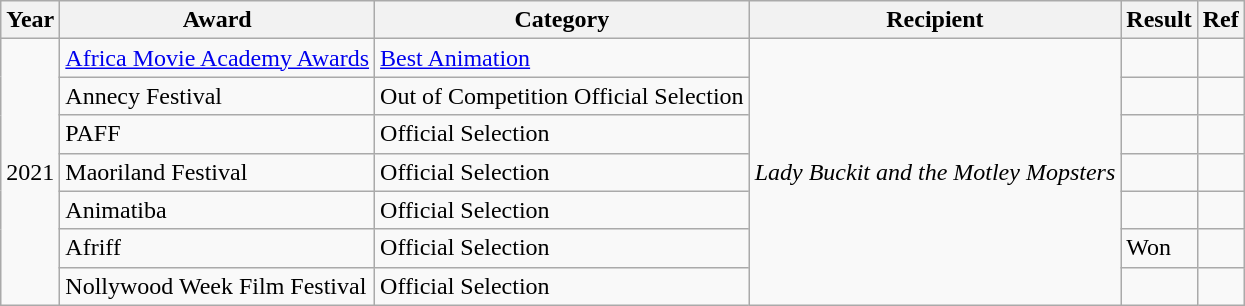<table class="wikitable">
<tr>
<th>Year</th>
<th>Award</th>
<th>Category</th>
<th>Recipient</th>
<th>Result</th>
<th>Ref</th>
</tr>
<tr>
<td rowspan="7">2021</td>
<td><a href='#'>Africa Movie Academy Awards</a></td>
<td><a href='#'>Best Animation</a></td>
<td rowspan="7"><em>Lady Buckit and the Motley Mopsters</em></td>
<td></td>
<td></td>
</tr>
<tr>
<td>Annecy Festival</td>
<td>Out of Competition Official Selection</td>
<td></td>
<td></td>
</tr>
<tr>
<td>PAFF</td>
<td>Official Selection</td>
<td></td>
<td></td>
</tr>
<tr>
<td>Maoriland Festival</td>
<td>Official Selection</td>
<td></td>
<td></td>
</tr>
<tr>
<td>Animatiba</td>
<td>Official Selection</td>
<td></td>
<td></td>
</tr>
<tr>
<td>Afriff</td>
<td>Official Selection</td>
<td>Won</td>
<td></td>
</tr>
<tr>
<td>Nollywood Week Film Festival</td>
<td>Official Selection</td>
<td></td>
<td></td>
</tr>
</table>
